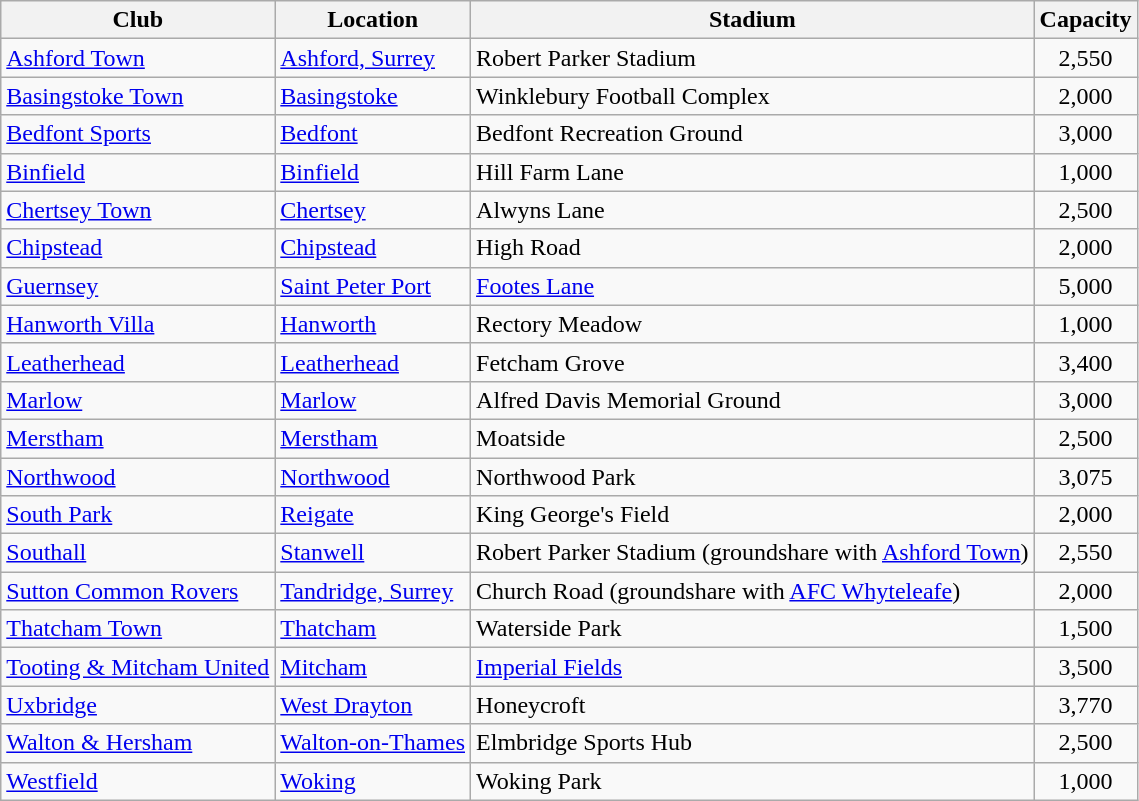<table class="wikitable sortable">
<tr>
<th>Club</th>
<th>Location</th>
<th>Stadium</th>
<th>Capacity</th>
</tr>
<tr>
<td><a href='#'>Ashford Town</a></td>
<td><a href='#'>Ashford, Surrey</a></td>
<td>Robert Parker Stadium</td>
<td align="center">2,550</td>
</tr>
<tr>
<td><a href='#'>Basingstoke Town</a></td>
<td><a href='#'>Basingstoke</a></td>
<td>Winklebury Football Complex </td>
<td align="center">2,000</td>
</tr>
<tr>
<td><a href='#'>Bedfont Sports</a></td>
<td><a href='#'>Bedfont</a></td>
<td>Bedfont Recreation Ground</td>
<td align="center">3,000</td>
</tr>
<tr>
<td><a href='#'>Binfield</a></td>
<td><a href='#'>Binfield</a></td>
<td>Hill Farm Lane</td>
<td align="center">1,000</td>
</tr>
<tr>
<td><a href='#'>Chertsey Town</a></td>
<td><a href='#'>Chertsey</a></td>
<td>Alwyns Lane</td>
<td align="center">2,500</td>
</tr>
<tr>
<td><a href='#'>Chipstead</a></td>
<td><a href='#'>Chipstead</a></td>
<td>High Road</td>
<td align="center">2,000</td>
</tr>
<tr>
<td><a href='#'>Guernsey</a></td>
<td><a href='#'>Saint Peter Port</a></td>
<td><a href='#'>Footes Lane</a></td>
<td align="center">5,000</td>
</tr>
<tr>
<td><a href='#'>Hanworth Villa</a></td>
<td><a href='#'>Hanworth</a></td>
<td>Rectory Meadow</td>
<td align="center">1,000</td>
</tr>
<tr>
<td><a href='#'>Leatherhead</a></td>
<td><a href='#'>Leatherhead</a></td>
<td>Fetcham Grove</td>
<td align="center">3,400</td>
</tr>
<tr>
<td><a href='#'>Marlow</a></td>
<td><a href='#'>Marlow</a></td>
<td>Alfred Davis Memorial Ground</td>
<td align="center">3,000</td>
</tr>
<tr>
<td><a href='#'>Merstham</a></td>
<td><a href='#'>Merstham</a></td>
<td>Moatside</td>
<td align="center">2,500</td>
</tr>
<tr>
<td><a href='#'>Northwood</a></td>
<td><a href='#'>Northwood</a></td>
<td>Northwood Park</td>
<td align="center">3,075</td>
</tr>
<tr>
<td><a href='#'>South Park</a></td>
<td><a href='#'>Reigate</a></td>
<td>King George's Field</td>
<td align="center">2,000</td>
</tr>
<tr>
<td><a href='#'>Southall</a></td>
<td><a href='#'>Stanwell</a></td>
<td>Robert Parker Stadium (groundshare with <a href='#'>Ashford Town</a>)</td>
<td align="center">2,550</td>
</tr>
<tr>
<td><a href='#'>Sutton Common Rovers</a></td>
<td><a href='#'>Tandridge, Surrey</a></td>
<td>Church Road (groundshare with <a href='#'>AFC Whyteleafe</a>)</td>
<td align="center">2,000</td>
</tr>
<tr>
<td><a href='#'>Thatcham Town</a></td>
<td><a href='#'>Thatcham</a></td>
<td>Waterside Park</td>
<td align="center">1,500</td>
</tr>
<tr>
<td><a href='#'>Tooting & Mitcham United</a></td>
<td><a href='#'>Mitcham</a></td>
<td><a href='#'>Imperial Fields</a></td>
<td align="center">3,500</td>
</tr>
<tr>
<td><a href='#'>Uxbridge</a></td>
<td><a href='#'>West Drayton</a></td>
<td>Honeycroft</td>
<td align="center">3,770</td>
</tr>
<tr>
<td><a href='#'>Walton & Hersham</a></td>
<td><a href='#'>Walton-on-Thames</a></td>
<td>Elmbridge Sports Hub</td>
<td align="center">2,500</td>
</tr>
<tr>
<td><a href='#'>Westfield</a></td>
<td><a href='#'>Woking</a> </td>
<td>Woking Park</td>
<td align="center">1,000</td>
</tr>
</table>
